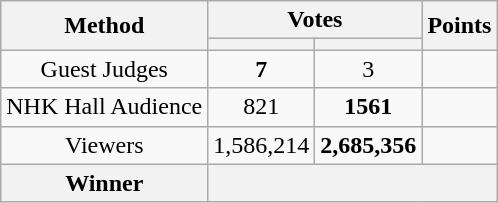<table class="wikitable" style="text-align: center;">
<tr>
<th rowspan="2" scope="col">Method</th>
<th colspan="2" scope="col">Votes</th>
<th rowspan="2" scope="col">Points</th>
</tr>
<tr>
<th></th>
<th></th>
</tr>
<tr>
<td>Guest Judges</td>
<td><strong>7</strong></td>
<td>3</td>
<td></td>
</tr>
<tr>
<td>NHK Hall Audience</td>
<td>821</td>
<td><strong>1561</strong></td>
<td></td>
</tr>
<tr>
<td>Viewers </td>
<td>1,586,214</td>
<td><strong>2,685,356</strong></td>
<td></td>
</tr>
<tr>
<th>Winner</th>
<th colspan="3"></th>
</tr>
</table>
